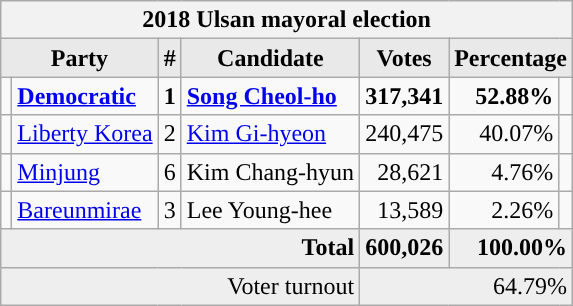<table class="wikitable">
<tr>
<th colspan="7">2018 Ulsan mayoral election</th>
</tr>
<tr>
<th style="background-color:#E9E9E9" colspan=2>Party</th>
<th style="background-color:#E9E9E9">#</th>
<th style="background-color:#E9E9E9">Candidate</th>
<th style="background-color:#E9E9E9">Votes</th>
<th style="background-color:#E9E9E9" colspan=2>Percentage</th>
</tr>
<tr style="font-weight:bold">
<td></td>
<td align=left><a href='#'>Democratic</a></td>
<td align=center>1</td>
<td align=left><a href='#'>Song Cheol-ho</a></td>
<td align=right>317,341</td>
<td align=right>52.88%</td>
<td align=right></td>
</tr>
<tr>
<td></td>
<td align=left><a href='#'>Liberty Korea</a></td>
<td align=center>2</td>
<td align=left><a href='#'>Kim Gi-hyeon</a></td>
<td align=right>240,475</td>
<td align=right>40.07%</td>
<td align=right></td>
</tr>
<tr>
<td></td>
<td align=left><a href='#'>Minjung</a></td>
<td align=center>6</td>
<td align=left>Kim Chang-hyun</td>
<td align=right>28,621</td>
<td align=right>4.76%</td>
<td align=right></td>
</tr>
<tr>
<td></td>
<td align=left><a href='#'>Bareunmirae</a></td>
<td align=center>3</td>
<td align=left>Lee Young-hee</td>
<td align=right>13,589</td>
<td align=right>2.26%</td>
<td align=right></td>
</tr>
<tr bgcolor="#EEEEEE" style="font-weight:bold">
<td colspan="4" align=right>Total</td>
<td align=right>600,026</td>
<td align=right colspan=2>100.00%</td>
</tr>
<tr bgcolor="#EEEEEE">
<td colspan="4" align="right">Voter turnout</td>
<td colspan="3" align="right">64.79%</td>
</tr>
</table>
